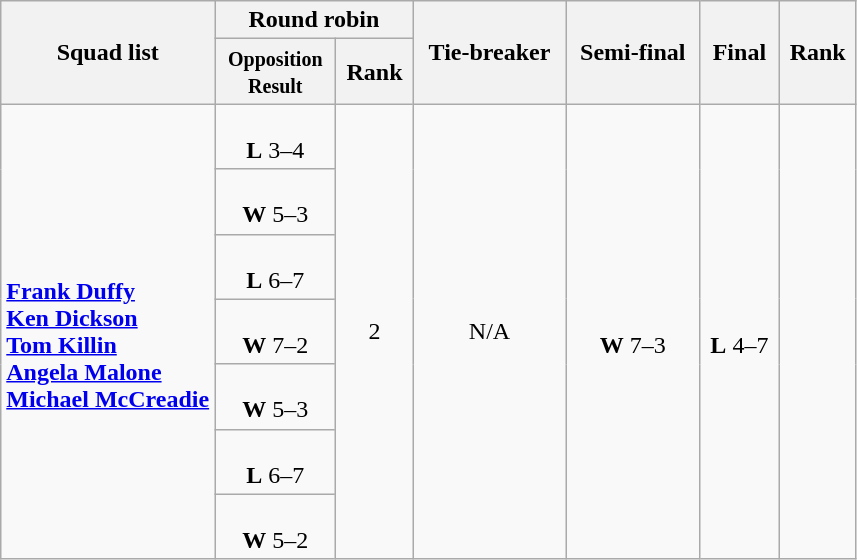<table class="wikitable" style="text-align:left; font-size:100%">
<tr>
<th rowspan="2" width="25%">Squad list</th>
<th colspan="2">Round robin</th>
<th rowspan="2">Tie-breaker</th>
<th rowspan="2">Semi-final</th>
<th rowspan="2">Final</th>
<th rowspan="2">Rank</th>
</tr>
<tr>
<th><small>Opposition<br>Result</small></th>
<th>Rank</th>
</tr>
<tr>
<td rowspan="7"><br><strong><a href='#'>Frank Duffy</a><br><a href='#'>Ken Dickson</a><br><a href='#'>Tom Killin</a><br><a href='#'>Angela Malone</a><br><a href='#'>Michael McCreadie</a></strong></td>
<td align=center><br><strong>L</strong> 3–4<br></td>
<td rowspan="7" align=center>2</td>
<td rowspan="7" align=center>N/A</td>
<td rowspan="7" align=center><br><strong>W</strong> 7–3</td>
<td rowspan="7" align=center><br><strong>L</strong> 4–7</td>
<td rowspan="7" align=center></td>
</tr>
<tr>
<td align=center><br><strong>W</strong> 5–3<br></td>
</tr>
<tr>
<td align=center><br><strong>L</strong> 6–7<br></td>
</tr>
<tr>
<td align=center><br><strong>W</strong> 7–2<br></td>
</tr>
<tr>
<td align=center><br><strong>W</strong> 5–3<br></td>
</tr>
<tr>
<td align=center><br><strong>L</strong> 6–7<br></td>
</tr>
<tr>
<td align=center><br><strong>W</strong> 5–2<br></td>
</tr>
</table>
